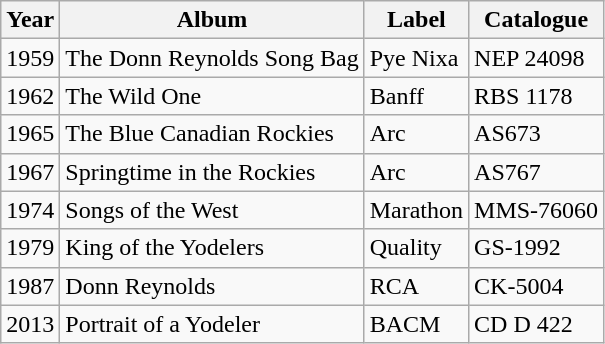<table class="wikitable">
<tr>
<th>Year</th>
<th>Album</th>
<th>Label</th>
<th>Catalogue</th>
</tr>
<tr>
<td>1959</td>
<td>The Donn Reynolds Song Bag</td>
<td>Pye Nixa</td>
<td>NEP 24098</td>
</tr>
<tr>
<td>1962</td>
<td>The Wild One</td>
<td>Banff</td>
<td>RBS 1178</td>
</tr>
<tr>
<td>1965</td>
<td>The Blue Canadian Rockies</td>
<td>Arc</td>
<td>AS673</td>
</tr>
<tr>
<td>1967</td>
<td>Springtime in the Rockies</td>
<td>Arc</td>
<td>AS767</td>
</tr>
<tr>
<td>1974</td>
<td>Songs of the West</td>
<td>Marathon</td>
<td>MMS-76060</td>
</tr>
<tr>
<td>1979</td>
<td>King of the Yodelers</td>
<td>Quality</td>
<td>GS-1992</td>
</tr>
<tr>
<td>1987</td>
<td>Donn Reynolds</td>
<td>RCA</td>
<td>CK-5004</td>
</tr>
<tr>
<td>2013</td>
<td>Portrait of a Yodeler</td>
<td>BACM</td>
<td>CD D 422</td>
</tr>
</table>
